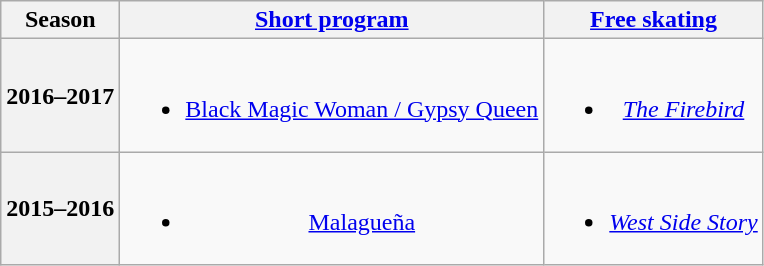<table class=wikitable style=text-align:center>
<tr>
<th>Season</th>
<th><a href='#'>Short program</a></th>
<th><a href='#'>Free skating</a></th>
</tr>
<tr>
<th>2016–2017<br></th>
<td><br><ul><li><a href='#'>Black Magic Woman / Gypsy Queen</a><br></li></ul></td>
<td><br><ul><li><em><a href='#'>The Firebird</a></em><br></li></ul></td>
</tr>
<tr>
<th>2015–2016<br></th>
<td><br><ul><li><a href='#'>Malagueña</a><br></li></ul></td>
<td><br><ul><li><em><a href='#'>West Side Story</a></em><br></li></ul></td>
</tr>
</table>
